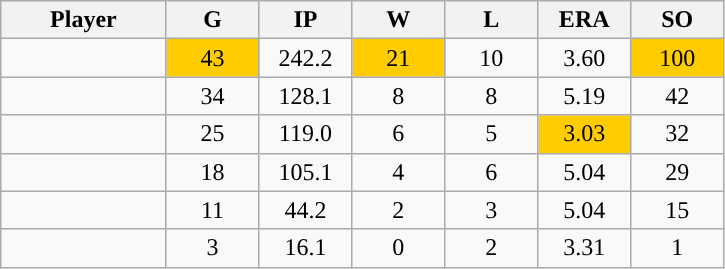<table class="wikitable sortable">
<tr>
<th bgcolor="#DDDDFF" width="16%">Player</th>
<th bgcolor="#DDDDFF" width="9%">G</th>
<th bgcolor="#DDDDFF" width="9%">IP</th>
<th bgcolor="#DDDDFF" width="9%">W</th>
<th bgcolor="#DDDDFF" width="9%">L</th>
<th bgcolor="#DDDDFF" width="9%">ERA</th>
<th bgcolor="#DDDDFF" width="9%">SO</th>
</tr>
<tr align="center">
<td></td>
<td style="background:#fc0;">43</td>
<td>242.2</td>
<td style="background:#fc0;">21</td>
<td>10</td>
<td>3.60</td>
<td style="background:#fc0;">100</td>
</tr>
<tr align="center">
<td></td>
<td>34</td>
<td>128.1</td>
<td>8</td>
<td>8</td>
<td>5.19</td>
<td>42</td>
</tr>
<tr align="center">
<td></td>
<td>25</td>
<td>119.0</td>
<td>6</td>
<td>5</td>
<td style="background:#fc0;">3.03</td>
<td>32</td>
</tr>
<tr align="center">
<td></td>
<td>18</td>
<td>105.1</td>
<td>4</td>
<td>6</td>
<td>5.04</td>
<td>29</td>
</tr>
<tr align="center">
<td></td>
<td>11</td>
<td>44.2</td>
<td>2</td>
<td>3</td>
<td>5.04</td>
<td>15</td>
</tr>
<tr align="center">
<td></td>
<td>3</td>
<td>16.1</td>
<td>0</td>
<td>2</td>
<td>3.31</td>
<td>1</td>
</tr>
</table>
